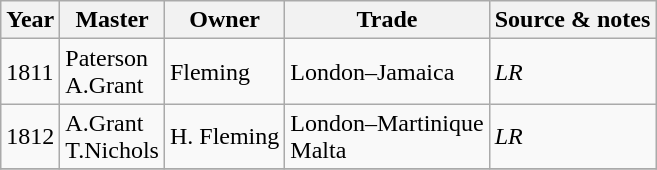<table class="sortable wikitable">
<tr>
<th>Year</th>
<th>Master</th>
<th>Owner</th>
<th>Trade</th>
<th>Source & notes</th>
</tr>
<tr>
<td>1811</td>
<td>Paterson<br>A.Grant</td>
<td>Fleming</td>
<td>London–Jamaica</td>
<td><em>LR</em></td>
</tr>
<tr>
<td>1812</td>
<td>A.Grant <br>T.Nichols</td>
<td>H. Fleming</td>
<td>London–Martinique<br>Malta</td>
<td><em>LR</em></td>
</tr>
<tr>
</tr>
</table>
